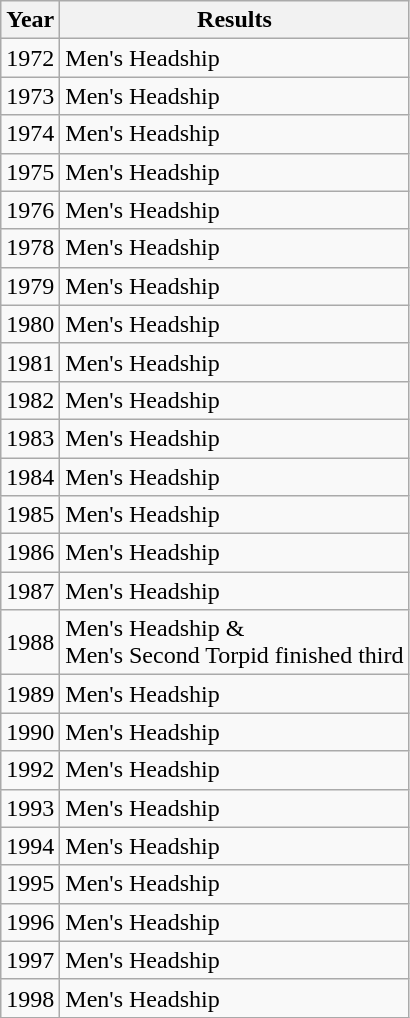<table class="wikitable">
<tr>
<th>Year</th>
<th>Results</th>
</tr>
<tr>
<td>1972</td>
<td>Men's Headship</td>
</tr>
<tr>
<td>1973</td>
<td>Men's Headship</td>
</tr>
<tr>
<td>1974</td>
<td>Men's Headship</td>
</tr>
<tr>
<td>1975</td>
<td>Men's Headship</td>
</tr>
<tr>
<td>1976</td>
<td>Men's Headship</td>
</tr>
<tr>
<td>1978</td>
<td>Men's Headship</td>
</tr>
<tr>
<td>1979</td>
<td>Men's Headship</td>
</tr>
<tr>
<td>1980</td>
<td>Men's Headship</td>
</tr>
<tr>
<td>1981</td>
<td>Men's Headship</td>
</tr>
<tr>
<td>1982</td>
<td>Men's Headship</td>
</tr>
<tr>
<td>1983</td>
<td>Men's Headship</td>
</tr>
<tr>
<td>1984</td>
<td>Men's Headship</td>
</tr>
<tr>
<td>1985</td>
<td>Men's Headship</td>
</tr>
<tr>
<td>1986</td>
<td>Men's Headship</td>
</tr>
<tr>
<td>1987</td>
<td>Men's Headship</td>
</tr>
<tr>
<td>1988</td>
<td>Men's Headship &<br>Men's Second Torpid finished third</td>
</tr>
<tr>
<td>1989</td>
<td>Men's Headship</td>
</tr>
<tr>
<td>1990</td>
<td>Men's Headship</td>
</tr>
<tr>
<td>1992</td>
<td>Men's Headship</td>
</tr>
<tr>
<td>1993</td>
<td>Men's Headship</td>
</tr>
<tr>
<td>1994</td>
<td>Men's Headship</td>
</tr>
<tr>
<td>1995</td>
<td>Men's Headship</td>
</tr>
<tr>
<td>1996</td>
<td>Men's Headship</td>
</tr>
<tr>
<td>1997</td>
<td>Men's Headship</td>
</tr>
<tr>
<td>1998</td>
<td>Men's Headship</td>
</tr>
</table>
